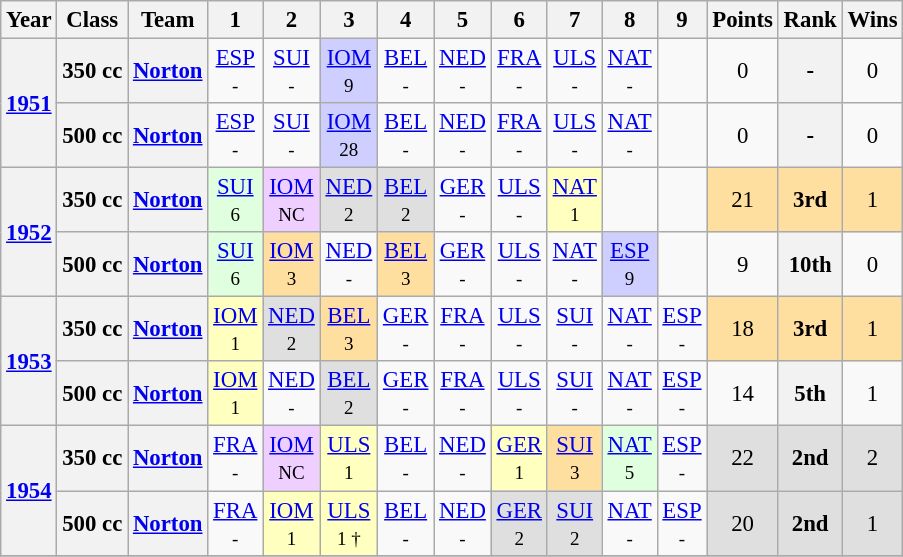<table class="wikitable" style="text-align:center; font-size:95%">
<tr>
<th>Year</th>
<th>Class</th>
<th>Team</th>
<th>1</th>
<th>2</th>
<th>3</th>
<th>4</th>
<th>5</th>
<th>6</th>
<th>7</th>
<th>8</th>
<th>9</th>
<th>Points</th>
<th>Rank</th>
<th>Wins</th>
</tr>
<tr>
<th rowspan=2><a href='#'>1951</a></th>
<th>350 cc</th>
<th><a href='#'>Norton</a></th>
<td><a href='#'>ESP</a><br><small>-</small></td>
<td><a href='#'>SUI</a><br><small>-</small></td>
<td style="background:#CFCFFF;"><a href='#'>IOM</a><br><small>9</small></td>
<td><a href='#'>BEL</a><br><small>-</small></td>
<td><a href='#'>NED</a><br><small>-</small></td>
<td><a href='#'>FRA</a><br><small>-</small></td>
<td><a href='#'>ULS</a><br><small>-</small></td>
<td><a href='#'>NAT</a><br><small>-</small></td>
<td></td>
<td>0</td>
<th>-</th>
<td>0</td>
</tr>
<tr>
<th>500 cc</th>
<th><a href='#'>Norton</a></th>
<td><a href='#'>ESP</a><br><small>-</small></td>
<td><a href='#'>SUI</a><br><small>-</small></td>
<td style="background:#CFCFFF;"><a href='#'>IOM</a><br><small>28</small></td>
<td><a href='#'>BEL</a><br><small>-</small></td>
<td><a href='#'>NED</a><br><small>-</small></td>
<td><a href='#'>FRA</a><br><small>-</small></td>
<td><a href='#'>ULS</a><br><small>-</small></td>
<td><a href='#'>NAT</a><br><small>-</small></td>
<td></td>
<td>0</td>
<th>-</th>
<td>0</td>
</tr>
<tr>
<th rowspan=2><a href='#'>1952</a></th>
<th>350 cc</th>
<th><a href='#'>Norton</a></th>
<td style="background:#DFFFDF;"><a href='#'>SUI</a><br><small>6</small></td>
<td style="background:#EFCFFF;"><a href='#'>IOM</a><br><small>NC</small></td>
<td style="background:#DFDFDF;"><a href='#'>NED</a><br><small>2</small></td>
<td style="background:#DFDFDF;"><a href='#'>BEL</a><br><small>2</small></td>
<td><a href='#'>GER</a><br><small>-</small></td>
<td><a href='#'>ULS</a><br><small>-</small></td>
<td style="background:#FFFFBF;"><a href='#'>NAT</a><br><small>1</small></td>
<td></td>
<td></td>
<td style="background:#FFDF9F;">21</td>
<td style="background:#FFDF9F;"><strong>3rd</strong></td>
<td style="background:#FFDF9F;">1</td>
</tr>
<tr>
<th>500 cc</th>
<th><a href='#'>Norton</a></th>
<td style="background:#DFFFDF;"><a href='#'>SUI</a><br><small>6</small></td>
<td style="background:#FFDF9F;"><a href='#'>IOM</a><br><small>3</small></td>
<td><a href='#'>NED</a><br><small>-</small></td>
<td style="background:#FFDF9F;"><a href='#'>BEL</a><br><small>3</small></td>
<td><a href='#'>GER</a><br><small>-</small></td>
<td><a href='#'>ULS</a><br><small>-</small></td>
<td><a href='#'>NAT</a><br><small>-</small></td>
<td style="background:#cfcfff;"><a href='#'>ESP</a><br><small>9</small></td>
<td></td>
<td>9</td>
<th>10th</th>
<td>0</td>
</tr>
<tr>
<th rowspan=2><a href='#'>1953</a></th>
<th>350 cc</th>
<th><a href='#'>Norton</a></th>
<td style="background:#FFFFBF;"><a href='#'>IOM</a><br><small>1</small></td>
<td style="background:#DFDFDF;"><a href='#'>NED</a><br><small>2</small></td>
<td style="background:#FFDF9F;"><a href='#'>BEL</a><br><small>3</small></td>
<td><a href='#'>GER</a><br><small>-</small></td>
<td><a href='#'>FRA</a><br><small>-</small></td>
<td><a href='#'>ULS</a><br><small>-</small></td>
<td><a href='#'>SUI</a><br><small>-</small></td>
<td><a href='#'>NAT</a><br><small>-</small></td>
<td><a href='#'>ESP</a><br><small>-</small></td>
<td style="background:#FFDF9F;">18</td>
<td style="background:#FFDF9F;"><strong>3rd</strong></td>
<td style="background:#FFDF9F;">1</td>
</tr>
<tr>
<th>500 cc</th>
<th><a href='#'>Norton</a></th>
<td style="background:#FFFFBF;"><a href='#'>IOM</a><br><small>1</small></td>
<td><a href='#'>NED</a><br><small>-</small></td>
<td style="background:#DFDFDF;"><a href='#'>BEL</a><br><small>2</small></td>
<td><a href='#'>GER</a><br><small>-</small></td>
<td><a href='#'>FRA</a><br><small>-</small></td>
<td><a href='#'>ULS</a><br><small>-</small></td>
<td><a href='#'>SUI</a><br><small>-</small></td>
<td><a href='#'>NAT</a><br><small>-</small></td>
<td><a href='#'>ESP</a><br><small>-</small></td>
<td>14</td>
<th>5th</th>
<td>1</td>
</tr>
<tr>
<th rowspan=2><a href='#'>1954</a></th>
<th>350 cc</th>
<th><a href='#'>Norton</a></th>
<td><a href='#'>FRA</a><br><small>-</small></td>
<td style="background:#EFCFFF;"><a href='#'>IOM</a><br><small>NC</small></td>
<td style="background:#FFFFBF;"><a href='#'>ULS</a><br><small>1</small></td>
<td><a href='#'>BEL</a><br><small>-</small></td>
<td><a href='#'>NED</a><br><small>-</small></td>
<td style="background:#FFFFBF;"><a href='#'>GER</a><br><small>1</small></td>
<td style="background:#FFDF9F;"><a href='#'>SUI</a><br><small>3</small></td>
<td style="background:#DFFFDF;"><a href='#'>NAT</a><br><small>5</small></td>
<td><a href='#'>ESP</a><br><small>-</small></td>
<td style="background:#DFDFDF;">22</td>
<td style="background:#DFDFDF;"><strong>2nd</strong></td>
<td style="background:#DFDFDF;">2</td>
</tr>
<tr>
<th>500 cc</th>
<th><a href='#'>Norton</a></th>
<td><a href='#'>FRA</a><br><small>-</small></td>
<td style="background:#FFFFBF;"><a href='#'>IOM</a><br><small>1</small></td>
<td style="background:#FFFFBF;"><a href='#'>ULS</a><br><small>1 †</small></td>
<td><a href='#'>BEL</a><br><small>-</small></td>
<td><a href='#'>NED</a><br><small>-</small></td>
<td style="background:#DFDFDF;"><a href='#'>GER</a><br><small>2</small></td>
<td style="background:#DFDFDF;"><a href='#'>SUI</a><br><small>2</small></td>
<td><a href='#'>NAT</a><br><small>-</small></td>
<td><a href='#'>ESP</a><br><small>-</small></td>
<td style="background:#DFDFDF;">20</td>
<td style="background:#DFDFDF;"><strong>2nd</strong></td>
<td style="background:#DFDFDF;">1</td>
</tr>
<tr>
</tr>
</table>
